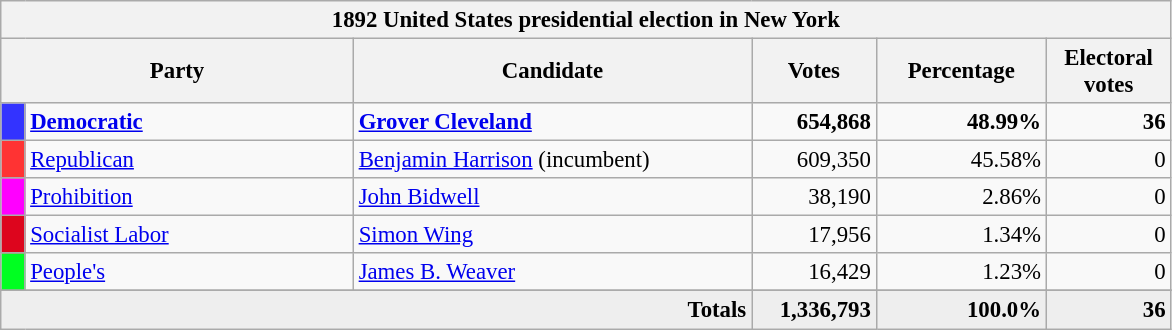<table class="wikitable" style="font-size: 95%;">
<tr>
<th colspan="6">1892 United States presidential election in New York</th>
</tr>
<tr>
<th colspan="2" style="width: 15em">Party</th>
<th style="width: 17em">Candidate</th>
<th style="width: 5em">Votes</th>
<th style="width: 7em">Percentage</th>
<th style="width: 5em">Electoral votes</th>
</tr>
<tr>
<th style="background-color:#3333FF; width: 3px"></th>
<td style="width: 130px"><strong><a href='#'>Democratic</a></strong></td>
<td><strong><a href='#'>Grover Cleveland</a></strong></td>
<td align="right"><strong>654,868</strong></td>
<td align="right"><strong>48.99%</strong></td>
<td align="right"><strong>36</strong></td>
</tr>
<tr>
<th style="background-color:#FF3333; width: 3px"></th>
<td style="width: 130px"><a href='#'>Republican</a></td>
<td><a href='#'>Benjamin Harrison</a> (incumbent)</td>
<td align="right">609,350</td>
<td align="right">45.58%</td>
<td align="right">0</td>
</tr>
<tr>
<th style="background-color:#FF00FF; width: 3px"></th>
<td style="width: 130px"><a href='#'>Prohibition</a></td>
<td><a href='#'>John Bidwell</a></td>
<td align="right">38,190</td>
<td align="right">2.86%</td>
<td align="right">0</td>
</tr>
<tr>
<th style="background-color:#DD051D; width: 3px"></th>
<td style="width: 130px"><a href='#'>Socialist Labor</a></td>
<td><a href='#'>Simon Wing</a></td>
<td align="right">17,956</td>
<td align="right">1.34%</td>
<td align="right">0</td>
</tr>
<tr>
<th style="background-color:#00FF21; width: 3px"></th>
<td style="width: 130px"><a href='#'>People's</a></td>
<td><a href='#'>James B. Weaver</a></td>
<td align="right">16,429</td>
<td align="right">1.23%</td>
<td align="right">0</td>
</tr>
<tr>
</tr>
<tr bgcolor="#EEEEEE">
<td colspan="3" align="right"><strong>Totals</strong></td>
<td align="right"><strong>1,336,793</strong></td>
<td align="right"><strong>100.0%</strong></td>
<td align="right"><strong>36</strong></td>
</tr>
</table>
